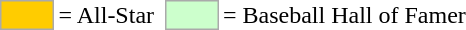<table>
<tr>
<td style="background-color:#FFCC00; border:1px solid #aaaaaa; width:2em;"></td>
<td>= All-Star</td>
<td></td>
<td style="background-color:#CCFFCC; border:1px solid #aaaaaa; width:2em;"></td>
<td>= Baseball Hall of Famer</td>
</tr>
</table>
